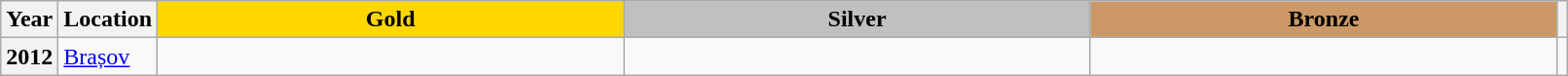<table class="wikitable unsortable" style="text-align:left; width:85%">
<tr>
<th scope="col" style="text-align:center">Year</th>
<th scope="col" style="text-align:center">Location</th>
<td scope="col" style="text-align:center; width:30%; background:gold"><strong>Gold</strong></td>
<td scope="col" style="text-align:center; width:30%; background:silver"><strong>Silver</strong></td>
<td scope="col" style="text-align:center; width:30%; background:#c96"><strong>Bronze</strong></td>
<th scope="col" style="text-align:center"></th>
</tr>
<tr>
<th scope="row">2012</th>
<td><a href='#'>Brașov</a></td>
<td></td>
<td></td>
<td></td>
<td></td>
</tr>
</table>
